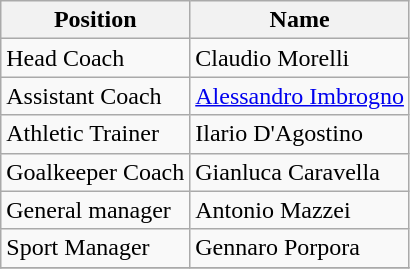<table class="wikitable">
<tr>
<th>Position</th>
<th>Name</th>
</tr>
<tr>
<td>Head Coach</td>
<td>Claudio Morelli</td>
</tr>
<tr>
<td>Assistant Coach</td>
<td><a href='#'>Alessandro Imbrogno</a></td>
</tr>
<tr>
<td>Athletic Trainer</td>
<td>Ilario D'Agostino</td>
</tr>
<tr>
<td>Goalkeeper Coach</td>
<td>Gianluca Caravella</td>
</tr>
<tr>
<td>General manager</td>
<td>Antonio Mazzei</td>
</tr>
<tr>
<td>Sport Manager</td>
<td>Gennaro Porpora</td>
</tr>
<tr>
</tr>
</table>
